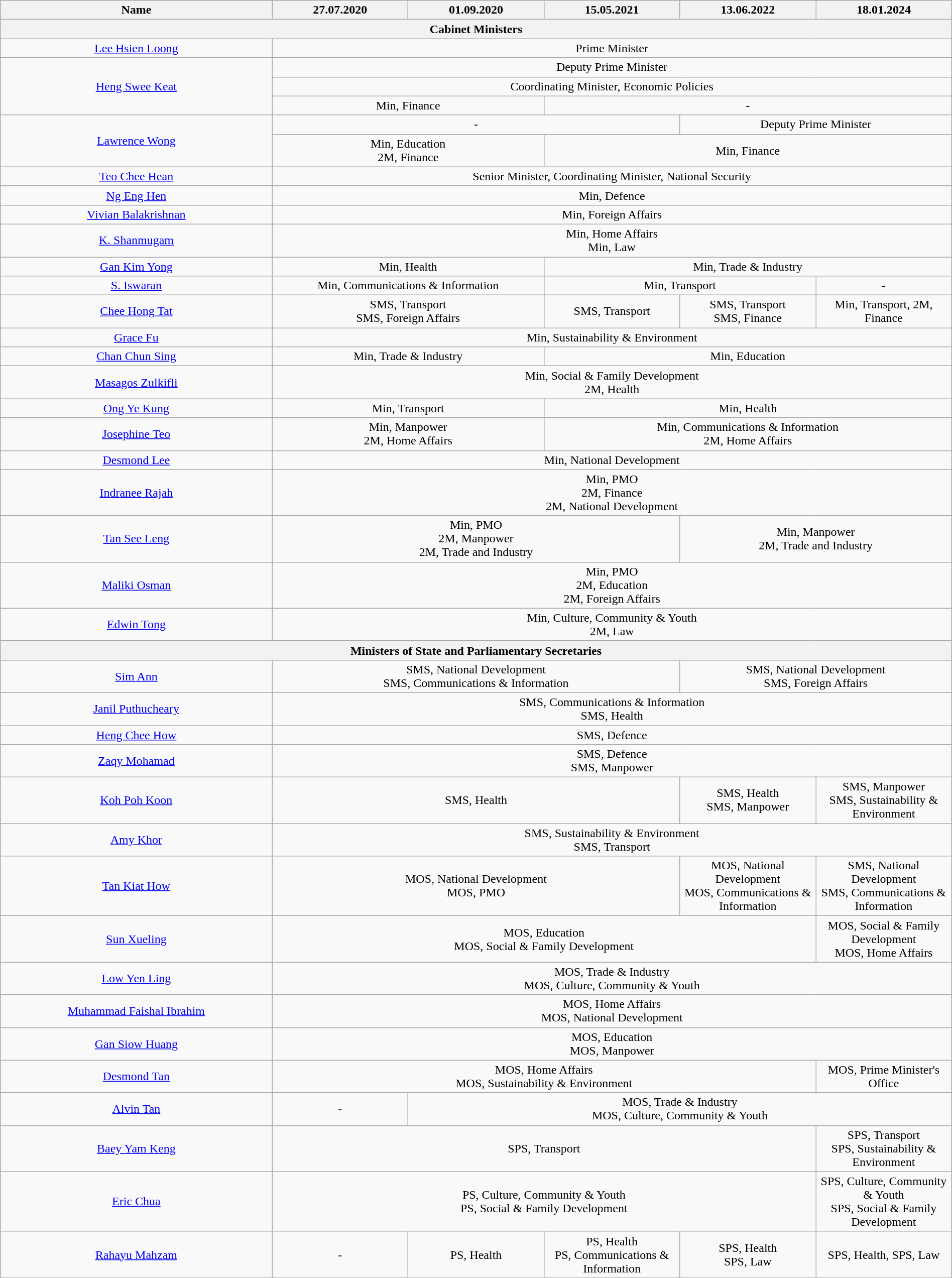<table class="wikitable" style="text-align: center; width:100%">
<tr>
<th Width= 20%>Name</th>
<th Width= 10%>27.07.2020</th>
<th Width= 10%>01.09.2020</th>
<th Width= 10%>15.05.2021</th>
<th Width= 10%>13.06.2022</th>
<th Width= 10%>18.01.2024</th>
</tr>
<tr>
<th colspan="6">Cabinet Ministers</th>
</tr>
<tr>
<td><a href='#'>Lee Hsien Loong</a></td>
<td colspan="5">Prime Minister</td>
</tr>
<tr>
<td rowspan=3><a href='#'>Heng Swee Keat</a></td>
<td colspan="5">Deputy Prime Minister</td>
</tr>
<tr>
<td colspan="5">Coordinating Minister, Economic Policies</td>
</tr>
<tr>
<td colspan=2>Min, Finance</td>
<td colspan="4">-</td>
</tr>
<tr>
<td rowspan="2"><a href='#'>Lawrence Wong</a></td>
<td colspan="3">-</td>
<td colspan="3">Deputy Prime Minister</td>
</tr>
<tr>
<td colspan="2">Min, Education<br>2M, Finance</td>
<td colspan="4">Min, Finance</td>
</tr>
<tr>
<td><a href='#'>Teo Chee Hean</a></td>
<td colspan="5">Senior Minister, Coordinating Minister, National Security</td>
</tr>
<tr>
<td><a href='#'>Ng Eng Hen</a></td>
<td colspan="5">Min, Defence</td>
</tr>
<tr>
<td><a href='#'>Vivian Balakrishnan</a></td>
<td colspan="5">Min, Foreign Affairs</td>
</tr>
<tr>
<td><a href='#'>K. Shanmugam</a></td>
<td colspan="5">Min, Home Affairs <br>Min, Law</td>
</tr>
<tr>
<td><a href='#'>Gan Kim Yong</a></td>
<td colspan="2">Min, Health</td>
<td colspan="4">Min, Trade & Industry</td>
</tr>
<tr>
<td><a href='#'>S. Iswaran</a></td>
<td colspan="2">Min, Communications & Information</td>
<td colspan="2">Min, Transport</td>
<td>-</td>
</tr>
<tr>
<td><a href='#'>Chee Hong Tat</a></td>
<td colspan="2">SMS, Transport<br>SMS, Foreign Affairs</td>
<td colspan="1">SMS, Transport</td>
<td colspan="1">SMS, Transport<br>SMS, Finance</td>
<td colspan="2">Min, Transport, 2M, Finance</td>
</tr>
<tr>
<td><a href='#'>Grace Fu</a></td>
<td colspan="5">Min, Sustainability & Environment</td>
</tr>
<tr>
<td><a href='#'>Chan Chun Sing</a></td>
<td colspan="2">Min, Trade & Industry</td>
<td colspan="4">Min, Education</td>
</tr>
<tr>
<td><a href='#'>Masagos Zulkifli</a></td>
<td colspan="5">Min, Social & Family Development <br> 2M, Health</td>
</tr>
<tr>
<td><a href='#'>Ong Ye Kung</a></td>
<td colspan="2">Min, Transport</td>
<td colspan="4">Min, Health</td>
</tr>
<tr>
<td><a href='#'>Josephine Teo</a></td>
<td colspan="2">Min, Manpower <br> 2M, Home Affairs</td>
<td colspan="4">Min, Communications & Information <br> 2M, Home Affairs</td>
</tr>
<tr>
<td><a href='#'>Desmond Lee</a></td>
<td colspan="5">Min, National Development</td>
</tr>
<tr>
<td><a href='#'>Indranee Rajah</a></td>
<td colspan="5">Min, PMO <br> 2M, Finance <br> 2M, National Development</td>
</tr>
<tr>
<td><a href='#'>Tan See Leng</a></td>
<td colspan="3">Min, PMO <br> 2M, Manpower <br> 2M, Trade and Industry</td>
<td colspan="2">Min, Manpower <br> 2M, Trade and Industry</td>
</tr>
<tr>
<td><a href='#'>Maliki Osman</a></td>
<td colspan="5">Min, PMO <br> 2M, Education <br> 2M, Foreign Affairs</td>
</tr>
<tr>
<td><a href='#'>Edwin Tong</a></td>
<td colspan="5">Min, Culture, Community & Youth <br> 2M, Law</td>
</tr>
<tr>
<th colspan="11">Ministers of State and Parliamentary Secretaries</th>
</tr>
<tr>
<td><a href='#'>Sim Ann</a></td>
<td colspan="3">SMS, National Development<br>SMS, Communications & Information</td>
<td colspan="3">SMS, National Development<br>SMS, Foreign Affairs</td>
</tr>
<tr>
<td><a href='#'>Janil Puthucheary</a></td>
<td colspan="5">SMS, Communications & Information<br>SMS, Health</td>
</tr>
<tr>
<td><a href='#'>Heng Chee How</a></td>
<td colspan="5">SMS, Defence</td>
</tr>
<tr>
<td><a href='#'>Zaqy Mohamad</a></td>
<td colspan="5">SMS, Defence<br>SMS, Manpower</td>
</tr>
<tr>
<td><a href='#'>Koh Poh Koon</a></td>
<td colspan="3">SMS, Health</td>
<td>SMS, Health<br>SMS, Manpower</td>
<td>SMS, Manpower<br>SMS, Sustainability & Environment</td>
</tr>
<tr>
<td><a href='#'>Amy Khor</a></td>
<td colspan="5">SMS, Sustainability & Environment<br>SMS, Transport</td>
</tr>
<tr>
<td><a href='#'>Tan Kiat How</a></td>
<td colspan="3">MOS, National Development<br>MOS, PMO</td>
<td>MOS, National Development<br>MOS, Communications & Information</td>
<td>SMS, National Development<br>SMS, Communications & Information</td>
</tr>
<tr>
<td><a href='#'>Sun Xueling</a></td>
<td colspan="4">MOS, Education<br>MOS, Social & Family Development</td>
<td>MOS, Social & Family Development<br>MOS, Home Affairs</td>
</tr>
<tr>
<td><a href='#'>Low Yen Ling</a></td>
<td colspan="5">MOS, Trade & Industry<br>MOS, Culture, Community & Youth</td>
</tr>
<tr>
<td><a href='#'>Muhammad Faishal Ibrahim</a></td>
<td colspan="5">MOS, Home Affairs<br>MOS, National Development</td>
</tr>
<tr>
<td><a href='#'>Gan Siow Huang</a></td>
<td colspan="5">MOS, Education<br>MOS, Manpower</td>
</tr>
<tr>
<td><a href='#'>Desmond Tan</a></td>
<td colspan="4">MOS, Home Affairs<br>MOS, Sustainability & Environment</td>
<td>MOS, Prime Minister's Office</td>
</tr>
<tr>
<td><a href='#'>Alvin Tan</a></td>
<td>-</td>
<td colspan="4">MOS, Trade & Industry<br>MOS, Culture, Community & Youth</td>
</tr>
<tr>
<td><a href='#'>Baey Yam Keng</a></td>
<td colspan="4">SPS, Transport</td>
<td>SPS, Transport<br>SPS, Sustainability & Environment</td>
</tr>
<tr>
<td><a href='#'>Eric Chua</a></td>
<td colspan="4">PS, Culture, Community & Youth<br>PS, Social & Family Development</td>
<td>SPS, Culture, Community & Youth<br>SPS, Social & Family Development</td>
</tr>
<tr>
<td><a href='#'>Rahayu Mahzam</a></td>
<td>-</td>
<td>PS, Health</td>
<td>PS, Health<br>PS, Communications & Information</td>
<td>SPS, Health<br>SPS, Law</td>
<td>SPS, Health, SPS, Law</td>
</tr>
<tr>
</tr>
</table>
